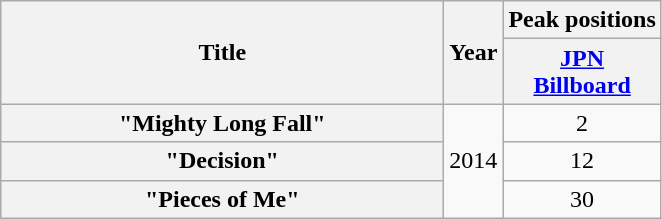<table class="wikitable plainrowheaders" style="text-align:center;">
<tr>
<th scope="col" rowspan="2" style="width:18em;">Title</th>
<th scope="col" rowspan="2">Year</th>
<th scope="col">Peak positions</th>
</tr>
<tr>
<th scope="col"><a href='#'>JPN<br>Billboard</a></th>
</tr>
<tr>
<th scope="row">"Mighty Long Fall"</th>
<td rowspan="3">2014</td>
<td>2</td>
</tr>
<tr>
<th scope="row">"Decision"</th>
<td>12</td>
</tr>
<tr>
<th scope="row">"Pieces of Me"</th>
<td>30</td>
</tr>
</table>
